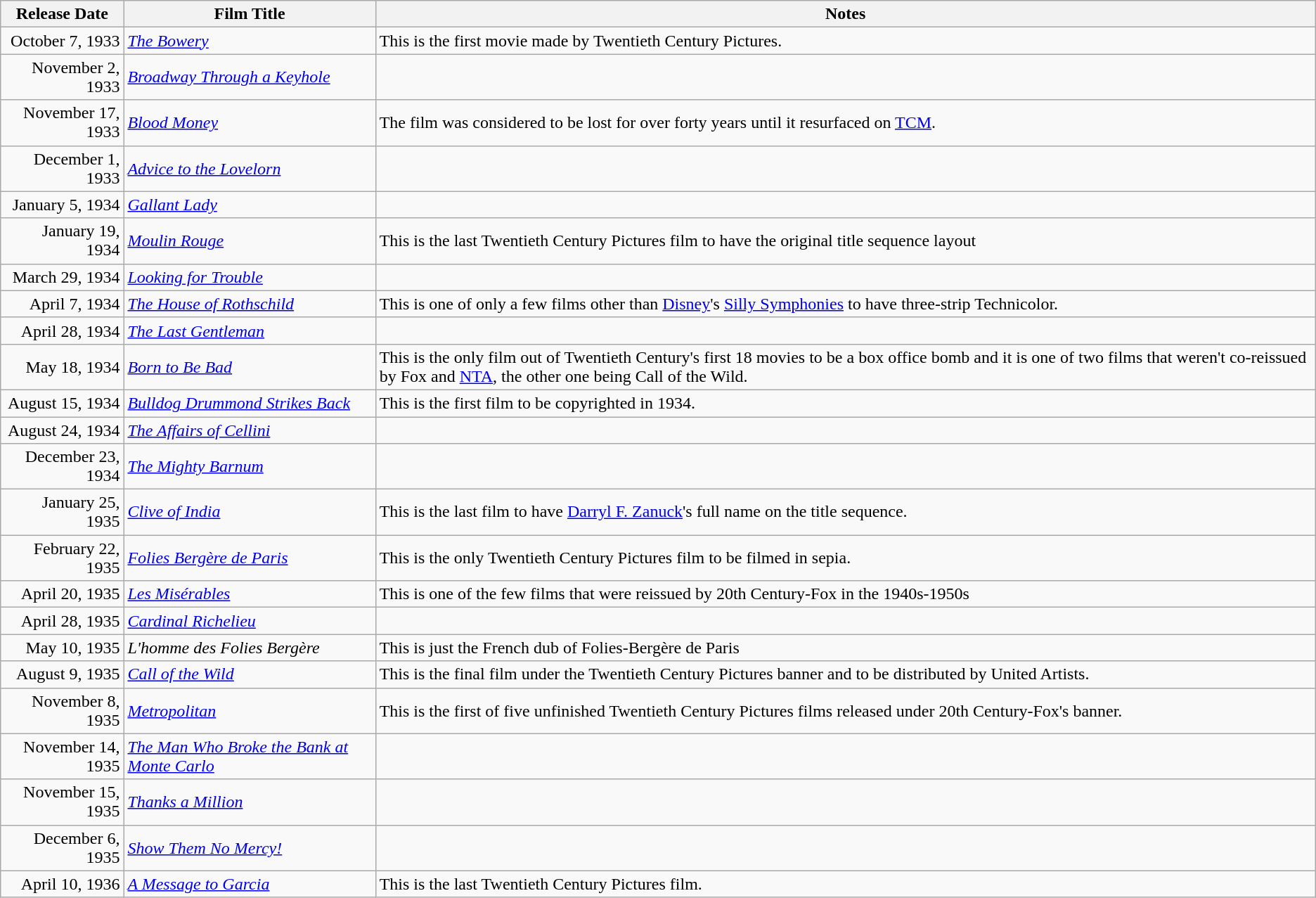<table class="wikitable sortable">
<tr>
<th>Release Date</th>
<th>Film Title</th>
<th>Notes</th>
</tr>
<tr>
<td align="right">October 7, 1933</td>
<td><em><a href='#'>The Bowery</a></em></td>
<td>This is the first movie made by Twentieth Century Pictures.</td>
</tr>
<tr>
<td align="right">November 2, 1933</td>
<td><em><a href='#'>Broadway Through a Keyhole</a></em></td>
<td></td>
</tr>
<tr>
<td align="right">November 17, 1933</td>
<td><em><a href='#'>Blood Money</a></em></td>
<td>The film was considered to be lost for over forty years until it resurfaced on <a href='#'>TCM</a>.</td>
</tr>
<tr>
<td align="right">December 1, 1933</td>
<td><em><a href='#'>Advice to the Lovelorn</a></em></td>
<td></td>
</tr>
<tr>
<td align="right">January 5, 1934</td>
<td><em><a href='#'>Gallant Lady</a></em></td>
<td></td>
</tr>
<tr>
<td align="right">January 19, 1934</td>
<td><em><a href='#'>Moulin Rouge</a></em></td>
<td>This is the last Twentieth Century Pictures film to have the original title sequence layout</td>
</tr>
<tr>
<td align="right">March 29, 1934</td>
<td><em><a href='#'>Looking for Trouble</a></em></td>
<td></td>
</tr>
<tr>
<td align="right">April 7, 1934</td>
<td><em><a href='#'>The House of Rothschild</a></em></td>
<td>This is one of only a few films other than <a href='#'>Disney</a>'s <a href='#'>Silly Symphonies</a> to have three-strip Technicolor.</td>
</tr>
<tr>
<td align="right">April 28, 1934</td>
<td><em><a href='#'>The Last Gentleman</a></em></td>
<td></td>
</tr>
<tr>
<td align="right">May 18, 1934</td>
<td><em><a href='#'>Born to Be Bad</a></em></td>
<td>This is the only film out of Twentieth Century's first 18 movies to be a box office bomb and it is one of two films that weren't co-reissued by Fox and <a href='#'>NTA</a>, the other one being Call of the Wild.</td>
</tr>
<tr>
<td align="right">August 15, 1934</td>
<td><em><a href='#'>Bulldog Drummond Strikes Back</a></em></td>
<td>This is the first film to be copyrighted in 1934.</td>
</tr>
<tr>
<td align="right">August 24, 1934</td>
<td><em><a href='#'>The Affairs of Cellini</a></em></td>
<td></td>
</tr>
<tr>
<td align="right">December 23, 1934</td>
<td><em><a href='#'>The Mighty Barnum</a></em></td>
<td></td>
</tr>
<tr>
<td align="right">January 25, 1935</td>
<td><em><a href='#'>Clive of India</a></em></td>
<td>This is the last film to have <a href='#'>Darryl F. Zanuck</a>'s full name on the title sequence.</td>
</tr>
<tr>
<td align="right">February 22, 1935</td>
<td><em><a href='#'>Folies Bergère de Paris</a></em></td>
<td>This is the only Twentieth Century Pictures film to be filmed in sepia.</td>
</tr>
<tr>
<td align="right">April 20, 1935</td>
<td><em><a href='#'>Les Misérables</a></em></td>
<td>This is one of the few films that were reissued by 20th Century-Fox in the 1940s-1950s</td>
</tr>
<tr>
<td align="right">April 28, 1935</td>
<td><em><a href='#'>Cardinal Richelieu</a></em></td>
<td></td>
</tr>
<tr>
<td align="right">May 10, 1935</td>
<td><em>L'homme des Folies Bergère</em></td>
<td>This is just the French dub of Folies-Bergère de Paris</td>
</tr>
<tr>
<td align="right">August 9, 1935</td>
<td><em><a href='#'>Call of the Wild</a></em></td>
<td>This is the final film under the Twentieth Century Pictures banner and to be distributed by United Artists.</td>
</tr>
<tr>
<td align="right">November 8, 1935</td>
<td><em><a href='#'>Metropolitan</a></em></td>
<td>This is the first of five unfinished Twentieth Century Pictures films released under 20th Century-Fox's banner.</td>
</tr>
<tr>
<td align="right">November 14, 1935</td>
<td><em><a href='#'>The Man Who Broke the Bank at Monte Carlo</a></em></td>
<td></td>
</tr>
<tr>
<td align="right">November 15, 1935</td>
<td><em><a href='#'>Thanks a Million</a></em></td>
<td></td>
</tr>
<tr>
<td align="right">December 6, 1935</td>
<td><em><a href='#'>Show Them No Mercy!</a></em></td>
<td></td>
</tr>
<tr>
<td align="right">April 10, 1936</td>
<td><em><a href='#'>A Message to Garcia</a></em></td>
<td>This is the last Twentieth Century Pictures film.</td>
</tr>
</table>
